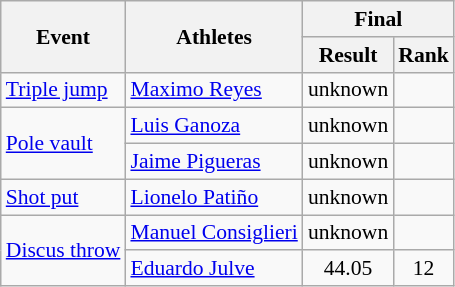<table class="wikitable" border="1" style="font-size:90%">
<tr>
<th rowspan=2>Event</th>
<th rowspan=2>Athletes</th>
<th colspan=2>Final</th>
</tr>
<tr>
<th>Result</th>
<th>Rank</th>
</tr>
<tr>
<td rowspan=1><a href='#'>Triple jump</a></td>
<td><a href='#'>Maximo Reyes</a></td>
<td align=center>unknown</td>
<td align=center></td>
</tr>
<tr>
<td rowspan=2><a href='#'>Pole vault</a></td>
<td><a href='#'>Luis Ganoza</a></td>
<td align=center>unknown</td>
<td align=center></td>
</tr>
<tr>
<td><a href='#'>Jaime Pigueras</a></td>
<td align=center>unknown</td>
<td align=center></td>
</tr>
<tr>
<td rowspan=1><a href='#'>Shot put</a></td>
<td><a href='#'>Lionelo Patiño</a></td>
<td align=center>unknown</td>
<td></td>
</tr>
<tr>
<td rowspan=2><a href='#'>Discus throw</a></td>
<td><a href='#'>Manuel Consiglieri</a></td>
<td align=center>unknown</td>
<td align=center></td>
</tr>
<tr>
<td><a href='#'>Eduardo Julve</a></td>
<td align=center>44.05</td>
<td align=center>12</td>
</tr>
</table>
